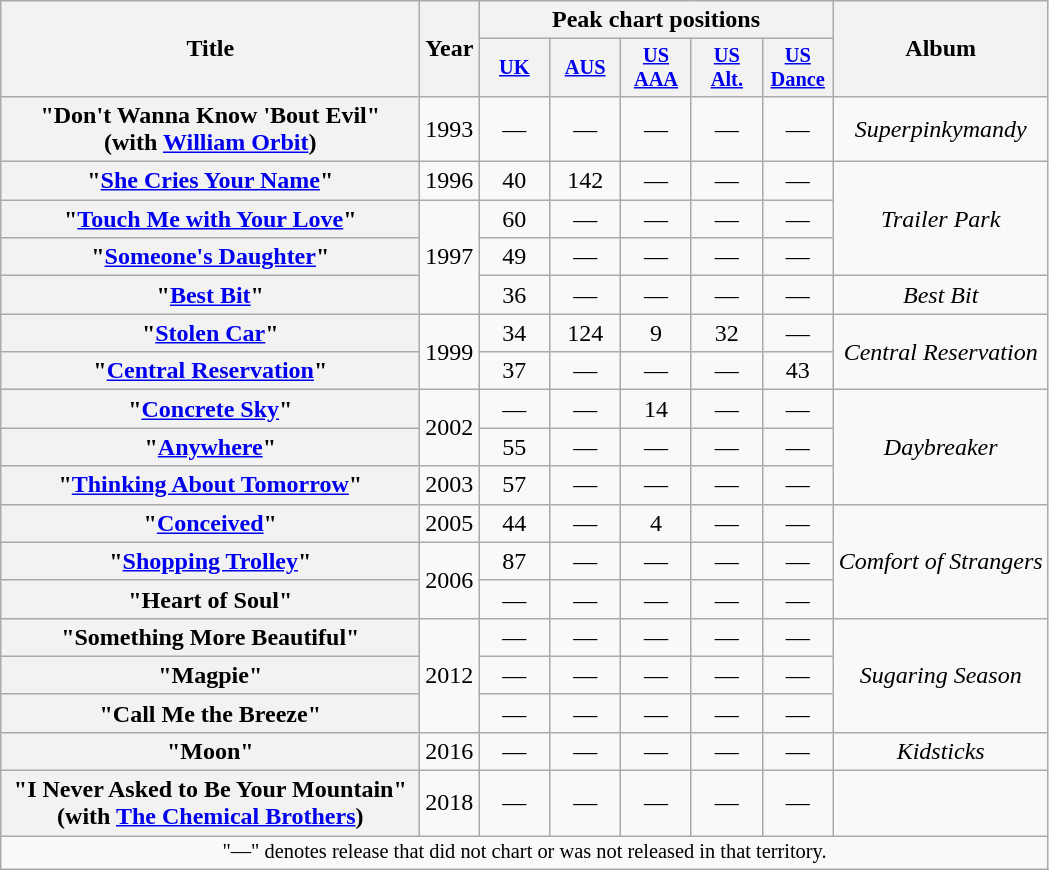<table class="wikitable plainrowheaders" style="text-align:center;">
<tr>
<th scope="col" rowspan="2" style="width:17em;">Title</th>
<th scope="col" rowspan="2">Year</th>
<th scope="col" colspan="5">Peak chart positions</th>
<th scope="col" rowspan="2">Album</th>
</tr>
<tr>
<th scope="col" style="width:3em;font-size:85%;"><a href='#'>UK</a><br></th>
<th scope="col" style="width:3em;font-size:85%;"><a href='#'>AUS</a><br></th>
<th scope="col" style="width:3em;font-size:85%;"><a href='#'>US AAA</a><br></th>
<th scope="col" style="width:3em;font-size:85%;"><a href='#'>US<br>Alt.</a><br></th>
<th scope="col" style="width:3em;font-size:85%;"><a href='#'>US<br>Dance</a><br></th>
</tr>
<tr>
<th scope="row">"Don't Wanna Know 'Bout Evil"<br><span>(with <a href='#'>William Orbit</a>)</span></th>
<td>1993</td>
<td>—</td>
<td>—</td>
<td>—</td>
<td>—</td>
<td>—</td>
<td><em>Superpinkymandy</em></td>
</tr>
<tr>
<th scope="row">"<a href='#'>She Cries Your Name</a>"</th>
<td>1996</td>
<td>40</td>
<td>142</td>
<td>—</td>
<td>—</td>
<td>—</td>
<td rowspan="3"><em>Trailer Park</em></td>
</tr>
<tr>
<th scope="row">"<a href='#'>Touch Me with Your Love</a>"</th>
<td rowspan="3">1997</td>
<td>60</td>
<td>—</td>
<td>—</td>
<td>—</td>
<td>—</td>
</tr>
<tr>
<th scope="row">"<a href='#'>Someone's Daughter</a>"</th>
<td>49</td>
<td>—</td>
<td>—</td>
<td>—</td>
<td>—</td>
</tr>
<tr>
<th scope="row">"<a href='#'>Best Bit</a>"</th>
<td>36</td>
<td>—</td>
<td>—</td>
<td>—</td>
<td>—</td>
<td><em>Best Bit</em></td>
</tr>
<tr>
<th scope="row">"<a href='#'>Stolen Car</a>"</th>
<td rowspan="2">1999</td>
<td>34</td>
<td>124</td>
<td>9</td>
<td>32</td>
<td>—</td>
<td rowspan="2"><em>Central Reservation</em></td>
</tr>
<tr>
<th scope="row">"<a href='#'>Central Reservation</a>"</th>
<td>37</td>
<td>—</td>
<td>—</td>
<td>—</td>
<td>43</td>
</tr>
<tr>
<th scope="row">"<a href='#'>Concrete Sky</a>"</th>
<td rowspan="2">2002</td>
<td>—</td>
<td>—</td>
<td>14</td>
<td>—</td>
<td>—</td>
<td rowspan="3"><em>Daybreaker</em></td>
</tr>
<tr>
<th scope="row">"<a href='#'>Anywhere</a>"</th>
<td>55</td>
<td>—</td>
<td>—</td>
<td>—</td>
<td>—</td>
</tr>
<tr>
<th scope="row">"<a href='#'>Thinking About Tomorrow</a>"</th>
<td>2003</td>
<td>57</td>
<td>—</td>
<td>—</td>
<td>—</td>
<td>—</td>
</tr>
<tr>
<th scope="row">"<a href='#'>Conceived</a>"</th>
<td>2005</td>
<td>44</td>
<td>—</td>
<td>4</td>
<td>—</td>
<td>—</td>
<td rowspan="3"><em>Comfort of Strangers</em></td>
</tr>
<tr>
<th scope="row">"<a href='#'>Shopping Trolley</a>"</th>
<td rowspan="2">2006</td>
<td>87</td>
<td>—</td>
<td>—</td>
<td>—</td>
<td>—</td>
</tr>
<tr>
<th scope="row">"Heart of Soul"</th>
<td>—</td>
<td>—</td>
<td>—</td>
<td>—</td>
<td>—</td>
</tr>
<tr>
<th scope="row">"Something More Beautiful"</th>
<td rowspan="3">2012</td>
<td>—</td>
<td>—</td>
<td>—</td>
<td>—</td>
<td>—</td>
<td rowspan="3"><em>Sugaring Season</em></td>
</tr>
<tr>
<th scope="row">"Magpie"</th>
<td>—</td>
<td>—</td>
<td>—</td>
<td>—</td>
<td>—</td>
</tr>
<tr>
<th scope="row">"Call Me the Breeze"</th>
<td>—</td>
<td>—</td>
<td>—</td>
<td>—</td>
<td>—</td>
</tr>
<tr>
<th scope="row">"Moon"</th>
<td>2016</td>
<td>—</td>
<td>—</td>
<td>—</td>
<td>—</td>
<td>—</td>
<td><em>Kidsticks</em></td>
</tr>
<tr>
<th scope="row">"I Never Asked to Be Your Mountain"<br><span>(with <a href='#'>The Chemical Brothers</a>)</span></th>
<td>2018</td>
<td>—</td>
<td>—</td>
<td>—</td>
<td>—</td>
<td>—</td>
<td></td>
</tr>
<tr>
<td colspan="18" style="font-size:85%">"—" denotes release that did not chart or was not released in that territory.</td>
</tr>
</table>
